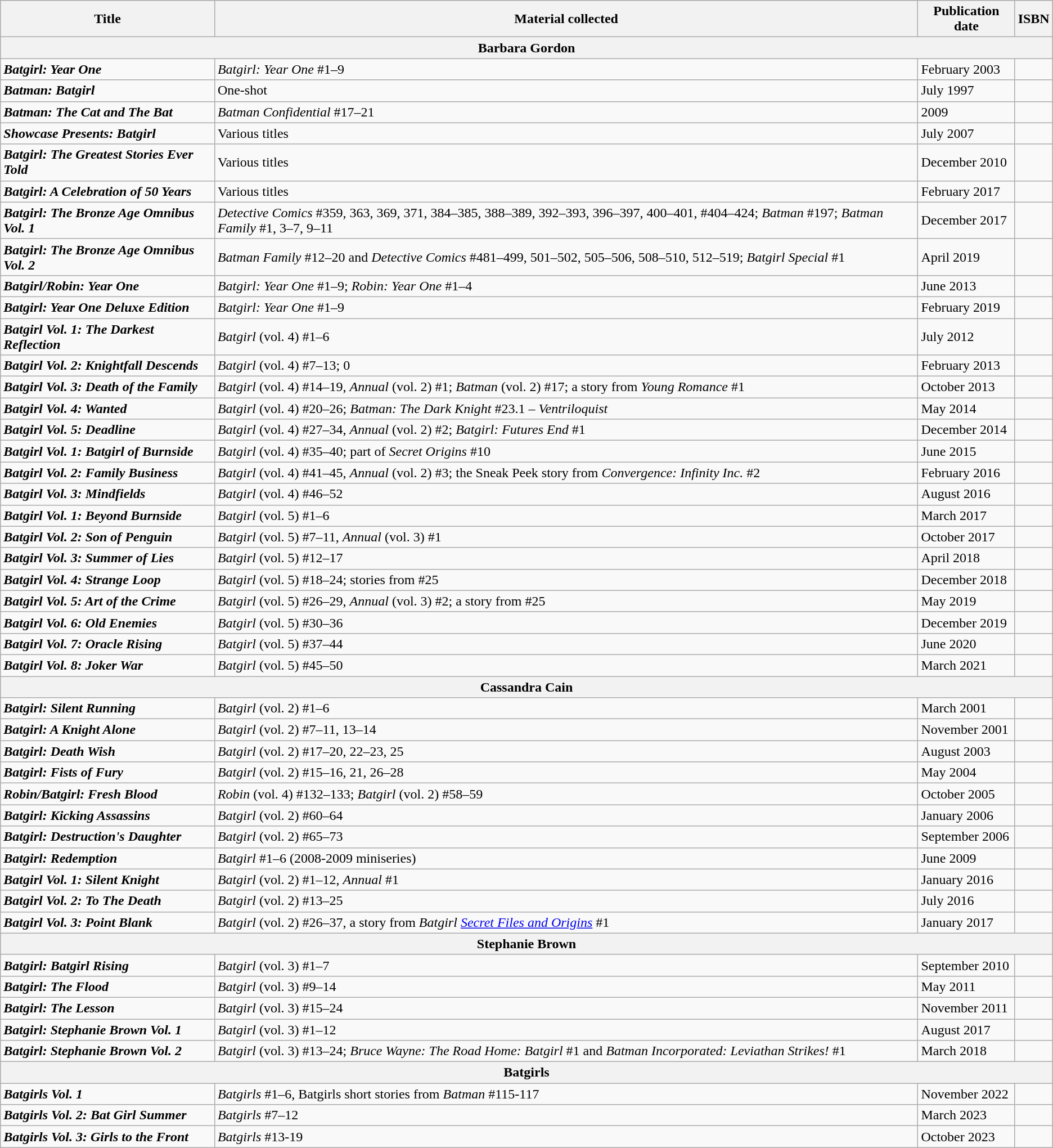<table class="wikitable">
<tr>
<th>Title</th>
<th>Material collected</th>
<th>Publication date</th>
<th>ISBN</th>
</tr>
<tr>
<th colspan="4">Barbara Gordon</th>
</tr>
<tr>
<td><strong><em>Batgirl: Year One</em></strong></td>
<td><em>Batgirl: Year One</em> #1–9</td>
<td>February 2003</td>
<td></td>
</tr>
<tr>
<td><strong><em>Batman: Batgirl</em></strong></td>
<td>One-shot</td>
<td>July 1997</td>
<td></td>
</tr>
<tr>
<td><strong><em>Batman: The Cat and The Bat</em></strong></td>
<td><em>Batman Confidential</em> #17–21</td>
<td>2009</td>
<td></td>
</tr>
<tr>
<td><strong><em>Showcase Presents: Batgirl</em></strong></td>
<td>Various titles</td>
<td>July 2007</td>
<td></td>
</tr>
<tr>
<td><strong><em>Batgirl: The Greatest Stories Ever Told</em></strong></td>
<td>Various titles</td>
<td>December 2010</td>
<td></td>
</tr>
<tr>
<td><strong><em>Batgirl: A Celebration of 50 Years</em></strong></td>
<td>Various titles</td>
<td>February 2017</td>
<td></td>
</tr>
<tr>
<td><strong><em>Batgirl: The Bronze Age Omnibus Vol. 1</em></strong></td>
<td><em>Detective Comics</em> #359, 363, 369, 371, 384–385, 388–389, 392–393, 396–397, 400–401, #404–424; <em>Batman</em> #197; <em>Batman Family</em> #1, 3–7, 9–11</td>
<td>December 2017</td>
<td></td>
</tr>
<tr>
<td><strong><em>Batgirl: The Bronze Age Omnibus Vol. 2</em></strong></td>
<td><em>Batman Family</em> #12–20 and <em>Detective Comics</em> #481–499, 501–502, 505–506, 508–510, 512–519; <em>Batgirl Special</em> #1</td>
<td>April 2019</td>
<td></td>
</tr>
<tr>
<td><strong><em>Batgirl/Robin: Year One</em></strong></td>
<td><em>Batgirl: Year One</em> #1–9; <em>Robin: Year One</em> #1–4</td>
<td>June 2013</td>
<td></td>
</tr>
<tr>
<td><strong><em>Batgirl: Year One Deluxe Edition</em></strong></td>
<td><em>Batgirl: Year One</em> #1–9</td>
<td>February 2019</td>
<td></td>
</tr>
<tr>
<td><strong><em>Batgirl Vol. 1: The Darkest Reflection</em></strong></td>
<td><em>Batgirl</em> (vol. 4) #1–6</td>
<td>July 2012</td>
<td></td>
</tr>
<tr>
<td><strong><em>Batgirl Vol. 2: Knightfall Descends</em></strong></td>
<td><em>Batgirl</em> (vol. 4) #7–13; 0</td>
<td>February 2013</td>
<td></td>
</tr>
<tr>
<td><strong><em>Batgirl Vol. 3: Death of the Family</em></strong></td>
<td><em>Batgirl</em> (vol. 4) #14–19, <em>Annual</em> (vol. 2) #1; <em>Batman</em> (vol. 2) #17; a story from <em>Young Romance</em> #1</td>
<td>October 2013</td>
<td></td>
</tr>
<tr>
<td><strong><em>Batgirl Vol. 4: Wanted</em></strong></td>
<td><em>Batgirl</em> (vol. 4) #20–26; <em>Batman: The Dark Knight</em> #23.1 – <em>Ventriloquist</em></td>
<td>May 2014</td>
<td></td>
</tr>
<tr>
<td><strong><em>Batgirl Vol. 5: Deadline</em></strong></td>
<td><em>Batgirl</em> (vol. 4) #27–34, <em>Annual</em> (vol. 2) #2; <em>Batgirl: Futures End</em> #1</td>
<td>December 2014</td>
<td></td>
</tr>
<tr>
<td><strong><em>Batgirl Vol. 1: Batgirl of Burnside</em></strong></td>
<td><em>Batgirl</em> (vol. 4) #35–40; part of <em>Secret Origins</em> #10</td>
<td>June 2015</td>
<td></td>
</tr>
<tr>
<td><strong><em>Batgirl Vol. 2: Family Business</em></strong></td>
<td><em>Batgirl</em> (vol. 4) #41–45, <em>Annual</em> (vol. 2) #3; the Sneak Peek story from <em>Convergence: Infinity Inc.</em> #2</td>
<td>February 2016</td>
<td></td>
</tr>
<tr>
<td><strong><em>Batgirl Vol. 3: Mindfields</em></strong></td>
<td><em>Batgirl</em> (vol. 4) #46–52</td>
<td>August 2016</td>
<td></td>
</tr>
<tr>
<td><strong><em>Batgirl Vol. 1: Beyond Burnside</em></strong></td>
<td><em>Batgirl</em> (vol. 5) #1–6</td>
<td>March 2017</td>
<td></td>
</tr>
<tr>
<td><strong><em>Batgirl Vol. 2: Son of Penguin</em></strong></td>
<td><em>Batgirl</em> (vol. 5) #7–11, <em>Annual</em> (vol. 3) #1</td>
<td>October 2017</td>
<td></td>
</tr>
<tr>
<td><strong><em>Batgirl Vol. 3: Summer of Lies</em></strong></td>
<td><em>Batgirl</em> (vol. 5) #12–17</td>
<td>April 2018</td>
<td></td>
</tr>
<tr>
<td><strong><em>Batgirl Vol. 4: Strange Loop</em></strong></td>
<td><em>Batgirl</em> (vol. 5) #18–24; stories from #25</td>
<td>December 2018</td>
<td></td>
</tr>
<tr>
<td><strong><em>Batgirl Vol. 5: Art of the Crime</em></strong></td>
<td><em>Batgirl</em> (vol. 5) #26–29, <em>Annual</em> (vol. 3) #2; a story from #25</td>
<td>May 2019</td>
<td></td>
</tr>
<tr>
<td><strong><em>Batgirl Vol. 6: Old Enemies</em></strong></td>
<td><em>Batgirl</em> (vol. 5) #30–36</td>
<td>December 2019</td>
<td></td>
</tr>
<tr>
<td><strong><em>Batgirl Vol. 7: Oracle Rising</em></strong></td>
<td><em>Batgirl</em> (vol. 5) #37–44</td>
<td>June 2020</td>
<td></td>
</tr>
<tr>
<td><strong><em>Batgirl Vol. 8: Joker War</em></strong></td>
<td><em>Batgirl</em> (vol. 5) #45–50</td>
<td>March 2021</td>
<td></td>
</tr>
<tr>
<th colspan="4">Cassandra Cain</th>
</tr>
<tr>
<td><strong><em>Batgirl: Silent Running</em></strong></td>
<td><em>Batgirl</em> (vol. 2) #1–6</td>
<td>March 2001</td>
<td></td>
</tr>
<tr>
<td><strong><em>Batgirl: A Knight Alone</em></strong></td>
<td><em>Batgirl</em> (vol. 2) #7–11, 13–14</td>
<td>November 2001</td>
<td></td>
</tr>
<tr>
<td><strong><em>Batgirl: Death Wish</em></strong></td>
<td><em>Batgirl</em> (vol. 2) #17–20, 22–23, 25</td>
<td>August 2003</td>
<td></td>
</tr>
<tr>
<td><strong><em>Batgirl: Fists of Fury</em></strong></td>
<td><em>Batgirl</em> (vol. 2) #15–16, 21, 26–28</td>
<td>May 2004</td>
<td></td>
</tr>
<tr>
<td><strong><em>Robin/Batgirl: Fresh Blood</em></strong></td>
<td><em>Robin</em> (vol. 4) #132–133; <em>Batgirl</em> (vol. 2) #58–59</td>
<td>October 2005</td>
<td></td>
</tr>
<tr>
<td><strong><em>Batgirl: Kicking Assassins</em></strong></td>
<td><em>Batgirl</em> (vol. 2) #60–64</td>
<td>January 2006</td>
<td></td>
</tr>
<tr>
<td><strong><em>Batgirl: Destruction's Daughter</em></strong></td>
<td><em>Batgirl</em> (vol. 2) #65–73</td>
<td>September 2006</td>
<td></td>
</tr>
<tr>
<td><strong><em>Batgirl: Redemption</em></strong></td>
<td><em>Batgirl</em> #1–6 (2008-2009 miniseries)</td>
<td>June 2009</td>
<td></td>
</tr>
<tr>
<td><strong><em>Batgirl Vol. 1: Silent Knight</em></strong></td>
<td><em>Batgirl</em> (vol. 2) #1–12, <em>Annual</em> #1</td>
<td>January 2016</td>
<td></td>
</tr>
<tr>
<td><strong><em>Batgirl Vol. 2: To The Death</em></strong></td>
<td><em>Batgirl</em> (vol. 2) #13–25</td>
<td>July 2016</td>
<td></td>
</tr>
<tr>
<td><strong><em>Batgirl Vol. 3: Point Blank</em></strong></td>
<td><em>Batgirl</em> (vol. 2) #26–37, a story from <em>Batgirl <a href='#'>Secret Files and Origins</a></em> #1</td>
<td>January 2017</td>
<td></td>
</tr>
<tr>
<th colspan="4">Stephanie Brown</th>
</tr>
<tr>
<td><strong><em>Batgirl: Batgirl Rising</em></strong></td>
<td><em>Batgirl</em> (vol. 3) #1–7</td>
<td>September 2010</td>
<td></td>
</tr>
<tr>
<td><strong><em>Batgirl: The Flood</em></strong></td>
<td><em>Batgirl</em> (vol. 3) #9–14</td>
<td>May 2011</td>
<td></td>
</tr>
<tr>
<td><strong><em>Batgirl: The Lesson</em></strong></td>
<td><em>Batgirl</em> (vol. 3) #15–24</td>
<td>November 2011</td>
<td></td>
</tr>
<tr>
<td><strong><em>Batgirl: Stephanie Brown Vol. 1</em></strong></td>
<td><em>Batgirl</em> (vol. 3) #1–12</td>
<td>August 2017</td>
<td></td>
</tr>
<tr>
<td><strong><em>Batgirl: Stephanie Brown Vol. 2</em></strong></td>
<td><em>Batgirl</em> (vol. 3) #13–24; <em>Bruce Wayne: The Road Home: Batgirl</em> #1 and <em>Batman Incorporated: Leviathan Strikes!</em> #1</td>
<td>March 2018</td>
<td></td>
</tr>
<tr>
<th colspan="4">Batgirls</th>
</tr>
<tr>
<td><strong><em>Batgirls Vol. 1</em></strong></td>
<td><em>Batgirls</em> #1–6, Batgirls short stories from <em>Batman</em> #115-117</td>
<td>November 2022</td>
<td></td>
</tr>
<tr>
<td><strong><em>Batgirls Vol. 2: Bat Girl Summer</em></strong></td>
<td><em>Batgirls</em> #7–12</td>
<td>March 2023</td>
<td></td>
</tr>
<tr>
<td><strong><em>Batgirls Vol. 3: Girls to the Front</em></strong></td>
<td><em>Batgirls</em> #13-19</td>
<td>October 2023</td>
<td></td>
</tr>
</table>
